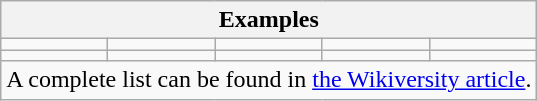<table class="wikitable collapsible collapsed" style="text-align: center;">
<tr>
<th colspan="5">Examples</th>
</tr>
<tr>
<td></td>
<td></td>
<td></td>
<td></td>
<td></td>
</tr>
<tr>
<td></td>
<td></td>
<td></td>
<td></td>
<td></td>
</tr>
<tr>
<td colspan="5">A complete list can be found in <a href='#'>the Wikiversity article</a>.</td>
</tr>
</table>
